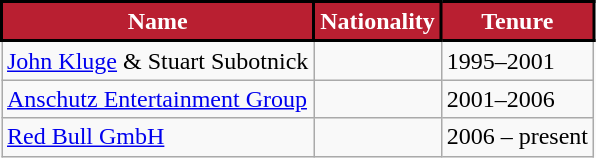<table class="wikitable">
<tr>
<th style="background:#B91F31; color:#FFFFFF; border:2px solid #000000;" scope="col">Name</th>
<th style="background:#B91F31; color:#FFFFFF; border:2px solid #000000;" scope="col">Nationality</th>
<th style="background:#B91F31; color:#FFFFFF; border:2px solid #000000;" scope="col">Tenure</th>
</tr>
<tr>
<td><a href='#'>John Kluge</a> & Stuart Subotnick</td>
<td></td>
<td>1995–2001</td>
</tr>
<tr>
<td><a href='#'>Anschutz Entertainment Group</a></td>
<td></td>
<td>2001–2006</td>
</tr>
<tr>
<td><a href='#'>Red Bull GmbH</a></td>
<td></td>
<td>2006 – present</td>
</tr>
</table>
